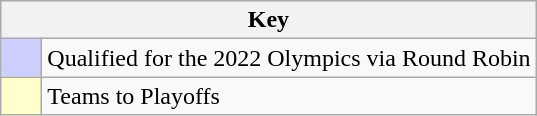<table class="wikitable" style="text-align: center;">
<tr>
<th colspan=2>Key</th>
</tr>
<tr>
<td style="background:#cccfff; width:20px;"></td>
<td align=left>Qualified for the 2022 Olympics via Round Robin</td>
</tr>
<tr>
<td style="background:#ffffcc; width:20px;"></td>
<td align=left>Teams to Playoffs</td>
</tr>
</table>
